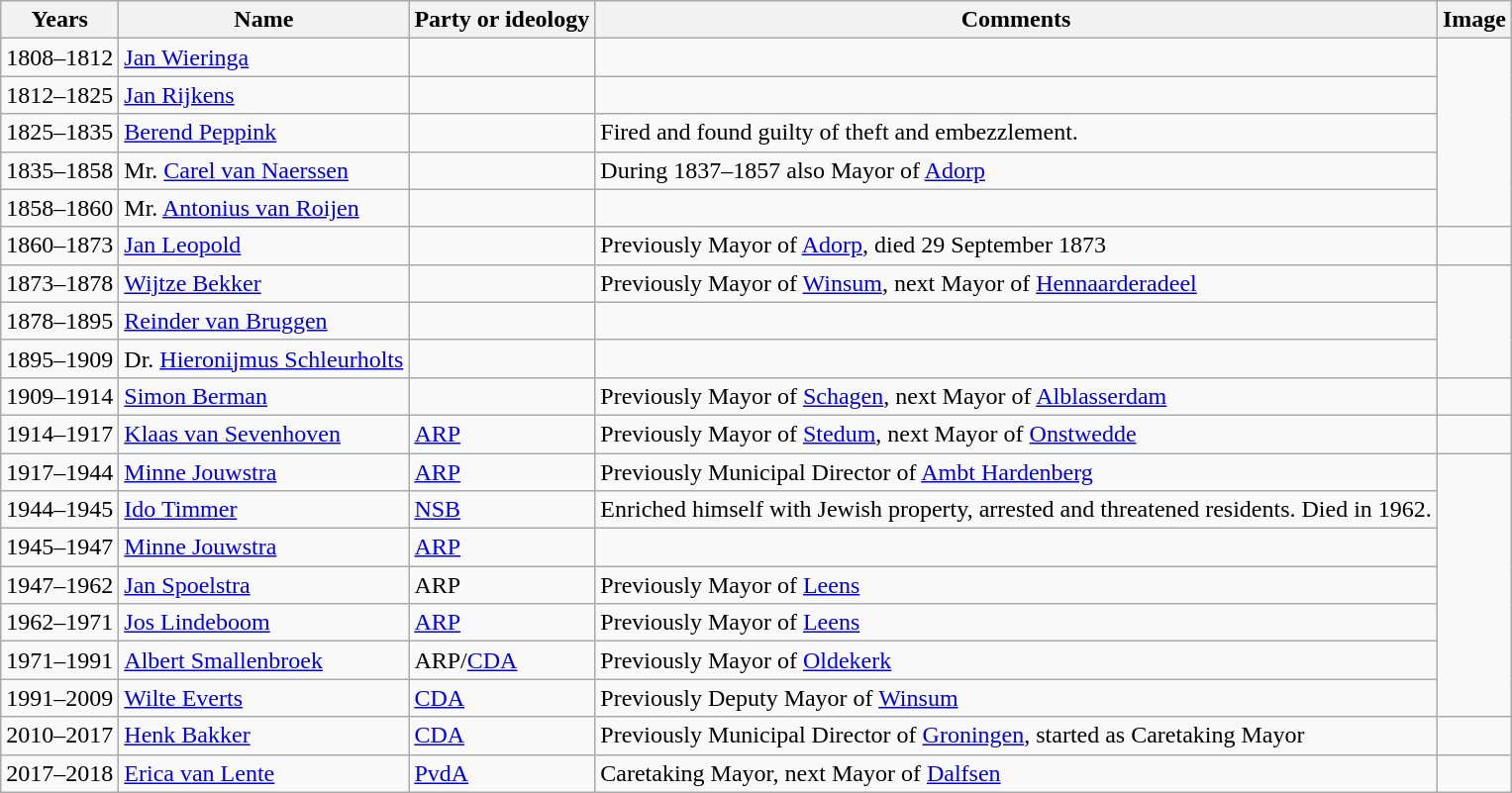<table class="wikitable vatop">
<tr>
<th>Years</th>
<th>Name</th>
<th>Party or ideology</th>
<th>Comments</th>
<th>Image</th>
</tr>
<tr>
<td>1808–1812</td>
<td><a href='#'>Jan Wieringa</a></td>
<td></td>
<td></td>
</tr>
<tr>
<td>1812–1825</td>
<td><a href='#'>Jan Rijkens</a></td>
<td></td>
<td></td>
</tr>
<tr>
<td>1825–1835</td>
<td><a href='#'>Berend Peppink</a></td>
<td></td>
<td>Fired and found guilty of theft and embezzlement.</td>
</tr>
<tr>
<td>1835–1858</td>
<td>Mr. <a href='#'>Carel van Naerssen</a></td>
<td></td>
<td>During 1837–1857 also Mayor of <a href='#'>Adorp</a></td>
</tr>
<tr>
<td>1858–1860</td>
<td>Mr. <a href='#'>Antonius van Roijen</a></td>
<td></td>
<td></td>
</tr>
<tr>
<td>1860–1873</td>
<td><a href='#'>Jan Leopold</a></td>
<td></td>
<td>Previously Mayor of <a href='#'>Adorp</a>, died 29 September 1873</td>
<td></td>
</tr>
<tr>
<td>1873–1878</td>
<td><a href='#'>Wijtze Bekker</a></td>
<td></td>
<td>Previously Mayor of <a href='#'>Winsum</a>, next Mayor of <a href='#'>Hennaarderadeel</a></td>
</tr>
<tr>
<td>1878–1895</td>
<td><a href='#'>Reinder van Bruggen</a></td>
<td></td>
<td></td>
</tr>
<tr>
<td>1895–1909</td>
<td>Dr. <a href='#'>Hieronijmus Schleurholts</a></td>
<td></td>
<td></td>
</tr>
<tr>
<td>1909–1914</td>
<td><a href='#'>Simon Berman</a></td>
<td></td>
<td>Previously Mayor of <a href='#'>Schagen</a>, next Mayor of <a href='#'>Alblasserdam</a></td>
<td></td>
</tr>
<tr>
<td>1914–1917</td>
<td><a href='#'>Klaas van Sevenhoven</a></td>
<td><a href='#'>ARP</a></td>
<td>Previously Mayor of <a href='#'>Stedum</a>, next Mayor of <a href='#'>Onstwedde</a></td>
<td><br></td>
</tr>
<tr>
<td>1917–1944</td>
<td><a href='#'>Minne Jouwstra</a></td>
<td><a href='#'>ARP</a></td>
<td>Previously Municipal Director of <a href='#'>Ambt Hardenberg</a></td>
</tr>
<tr>
<td>1944–1945</td>
<td><a href='#'>Ido Timmer</a></td>
<td><a href='#'>NSB</a></td>
<td>Enriched himself with Jewish property, arrested and threatened residents. Died in 1962.</td>
</tr>
<tr>
<td>1945–1947</td>
<td><a href='#'>Minne Jouwstra</a></td>
<td><a href='#'>ARP</a></td>
<td></td>
</tr>
<tr>
<td>1947–1962</td>
<td><a href='#'>Jan Spoelstra</a></td>
<td>ARP</td>
<td>Previously Mayor of <a href='#'>Leens</a></td>
</tr>
<tr>
<td>1962–1971</td>
<td><a href='#'>Jos Lindeboom</a></td>
<td><a href='#'>ARP</a></td>
<td>Previously Mayor of <a href='#'>Leens</a></td>
</tr>
<tr>
<td>1971–1991</td>
<td><a href='#'>Albert Smallenbroek</a></td>
<td>ARP/<a href='#'>CDA</a></td>
<td>Previously Mayor of <a href='#'>Oldekerk</a></td>
</tr>
<tr>
<td>1991–2009</td>
<td><a href='#'>Wilte Everts</a></td>
<td><a href='#'>CDA</a></td>
<td>Previously Deputy Mayor of <a href='#'>Winsum</a></td>
</tr>
<tr>
<td>2010–2017</td>
<td><a href='#'>Henk Bakker</a></td>
<td><a href='#'>CDA</a></td>
<td>Previously Municipal Director of <a href='#'>Groningen</a>, started as Caretaking Mayor</td>
<td></td>
</tr>
<tr>
<td>2017–2018</td>
<td><a href='#'>Erica van Lente</a></td>
<td><a href='#'>PvdA</a></td>
<td>Caretaking Mayor, next Mayor of <a href='#'>Dalfsen</a></td>
</tr>
</table>
